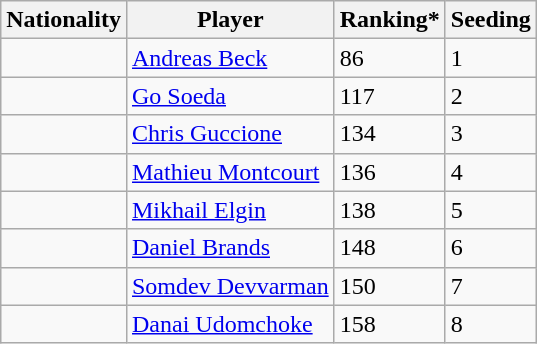<table class="wikitable" border="1">
<tr>
<th>Nationality</th>
<th>Player</th>
<th>Ranking*</th>
<th>Seeding</th>
</tr>
<tr>
<td></td>
<td><a href='#'>Andreas Beck</a></td>
<td>86</td>
<td>1</td>
</tr>
<tr>
<td></td>
<td><a href='#'>Go Soeda</a></td>
<td>117</td>
<td>2</td>
</tr>
<tr>
<td></td>
<td><a href='#'>Chris Guccione</a></td>
<td>134</td>
<td>3</td>
</tr>
<tr>
<td></td>
<td><a href='#'>Mathieu Montcourt</a></td>
<td>136</td>
<td>4</td>
</tr>
<tr>
<td></td>
<td><a href='#'>Mikhail Elgin</a></td>
<td>138</td>
<td>5</td>
</tr>
<tr>
<td></td>
<td><a href='#'>Daniel Brands</a></td>
<td>148</td>
<td>6</td>
</tr>
<tr>
<td></td>
<td><a href='#'>Somdev Devvarman</a></td>
<td>150</td>
<td>7</td>
</tr>
<tr>
<td></td>
<td><a href='#'>Danai Udomchoke</a></td>
<td>158</td>
<td>8</td>
</tr>
</table>
